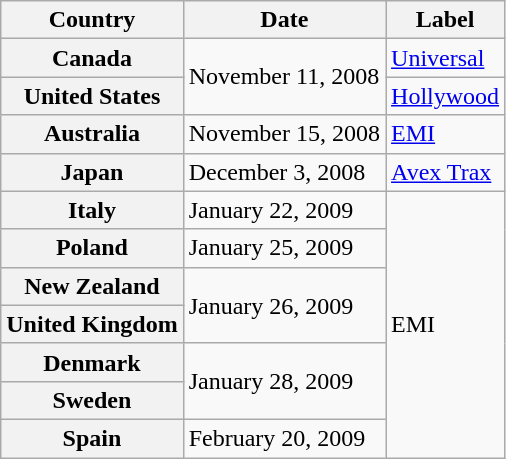<table class="wikitable plainrowheaders">
<tr>
<th scope="col">Country</th>
<th scope="col">Date</th>
<th scope="col">Label</th>
</tr>
<tr>
<th scope="row">Canada</th>
<td rowspan="2">November 11, 2008</td>
<td><a href='#'>Universal</a></td>
</tr>
<tr>
<th scope="row">United States</th>
<td><a href='#'>Hollywood</a></td>
</tr>
<tr>
<th scope="row">Australia</th>
<td>November 15, 2008</td>
<td><a href='#'>EMI</a></td>
</tr>
<tr>
<th scope="row">Japan</th>
<td>December 3, 2008</td>
<td><a href='#'>Avex Trax</a></td>
</tr>
<tr>
<th scope="row">Italy</th>
<td>January 22, 2009</td>
<td rowspan="8">EMI</td>
</tr>
<tr>
<th scope="row">Poland</th>
<td>January 25, 2009</td>
</tr>
<tr>
<th scope="row">New Zealand</th>
<td rowspan="2">January 26, 2009</td>
</tr>
<tr>
<th scope="row">United Kingdom</th>
</tr>
<tr>
<th scope="row">Denmark</th>
<td rowspan="2">January 28, 2009</td>
</tr>
<tr>
<th scope="row">Sweden</th>
</tr>
<tr>
<th scope="row">Spain</th>
<td>February 20, 2009</td>
</tr>
</table>
